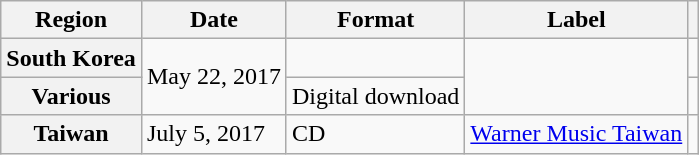<table class = "wikitable plainrowheaders">
<tr>
<th>Region</th>
<th>Date</th>
<th>Format</th>
<th>Label</th>
<th></th>
</tr>
<tr>
<th scope="row">South Korea</th>
<td rowspan="2">May 22, 2017</td>
<td></td>
<td rowspan="2"></td>
<td align=center></td>
</tr>
<tr>
<th scope="row">Various</th>
<td>Digital download</td>
<td align=center></td>
</tr>
<tr>
<th scope="row">Taiwan</th>
<td>July 5, 2017</td>
<td>CD</td>
<td><a href='#'>Warner Music Taiwan</a></td>
<td></td>
</tr>
</table>
